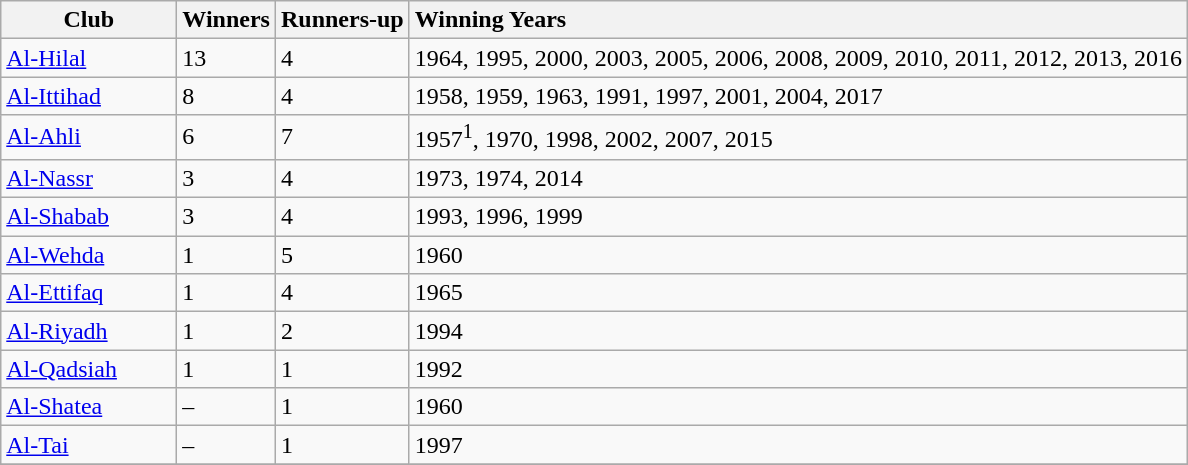<table class=wikitable>
<tr>
<th width="110">Club</th>
<th style="text-align:left">Winners</th>
<th style="text-align:left">Runners-up</th>
<th style="text-align:left">Winning Years</th>
</tr>
<tr>
<td><a href='#'>Al-Hilal</a></td>
<td>13</td>
<td>4</td>
<td>1964, 1995, 2000, 2003, 2005, 2006, 2008, 2009, 2010, 2011, 2012, 2013, 2016</td>
</tr>
<tr>
<td><a href='#'>Al-Ittihad</a></td>
<td>8</td>
<td>4</td>
<td>1958, 1959, 1963, 1991, 1997, 2001, 2004, 2017</td>
</tr>
<tr>
<td><a href='#'>Al-Ahli</a></td>
<td>6</td>
<td>7</td>
<td>1957<sup>1</sup>, 1970, 1998, 2002, 2007, 2015</td>
</tr>
<tr>
<td><a href='#'>Al-Nassr</a></td>
<td>3</td>
<td>4</td>
<td>1973, 1974, 2014</td>
</tr>
<tr>
<td><a href='#'>Al-Shabab</a></td>
<td>3</td>
<td>4</td>
<td>1993, 1996, 1999</td>
</tr>
<tr>
<td><a href='#'>Al-Wehda</a></td>
<td>1</td>
<td>5</td>
<td>1960</td>
</tr>
<tr>
<td><a href='#'>Al-Ettifaq</a></td>
<td>1</td>
<td>4</td>
<td>1965</td>
</tr>
<tr>
<td><a href='#'>Al-Riyadh</a></td>
<td>1</td>
<td>2</td>
<td>1994</td>
</tr>
<tr>
<td><a href='#'>Al-Qadsiah</a></td>
<td>1</td>
<td>1</td>
<td>1992</td>
</tr>
<tr>
<td><a href='#'>Al-Shatea</a></td>
<td>–</td>
<td>1</td>
<td>1960</td>
</tr>
<tr>
<td><a href='#'>Al-Tai</a></td>
<td>–</td>
<td>1</td>
<td>1997</td>
</tr>
<tr>
</tr>
</table>
